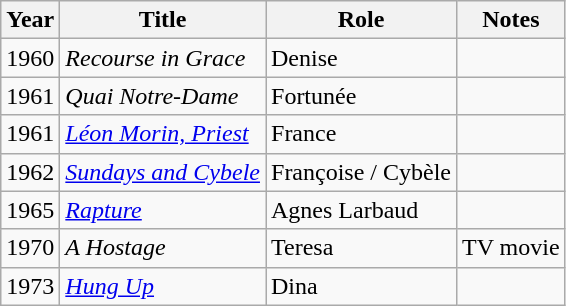<table class="wikitable sortable">
<tr>
<th>Year</th>
<th>Title</th>
<th>Role</th>
<th class="unsortable">Notes</th>
</tr>
<tr>
<td>1960</td>
<td><em>Recourse in Grace</em></td>
<td>Denise</td>
<td></td>
</tr>
<tr>
<td>1961</td>
<td><em>Quai Notre-Dame</em></td>
<td>Fortunée</td>
<td></td>
</tr>
<tr>
<td>1961</td>
<td><em><a href='#'>Léon Morin, Priest</a></em></td>
<td>France</td>
<td></td>
</tr>
<tr>
<td>1962</td>
<td><em><a href='#'>Sundays and Cybele</a></em></td>
<td>Françoise / Cybèle</td>
<td></td>
</tr>
<tr>
<td>1965</td>
<td><em><a href='#'>Rapture</a></em></td>
<td>Agnes Larbaud</td>
<td></td>
</tr>
<tr>
<td>1970</td>
<td><em>A Hostage</em></td>
<td>Teresa</td>
<td>TV movie</td>
</tr>
<tr>
<td>1973</td>
<td><em><a href='#'>Hung Up</a></em></td>
<td>Dina</td>
<td></td>
</tr>
</table>
